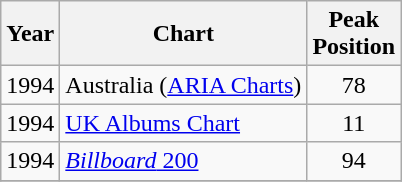<table class="wikitable">
<tr>
<th>Year</th>
<th>Chart</th>
<th>Peak<br>Position</th>
</tr>
<tr>
<td>1994</td>
<td>Australia (<a href='#'>ARIA Charts</a>)</td>
<td align="center">78</td>
</tr>
<tr>
<td>1994</td>
<td><a href='#'>UK Albums Chart</a></td>
<td align="center">11</td>
</tr>
<tr>
<td>1994</td>
<td><a href='#'><em>Billboard</em> 200</a></td>
<td align="center">94</td>
</tr>
<tr>
</tr>
</table>
